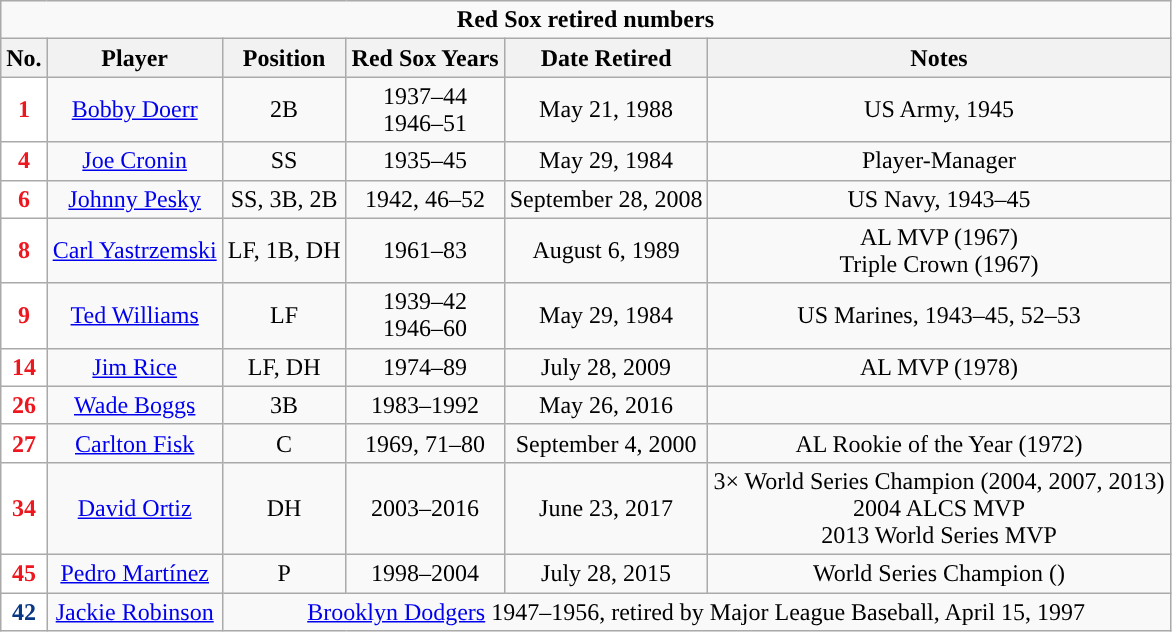<table class="wikitable" style="text-align:center">
<tr>
<td colspan=6 style="text-align:center"><strong>Red Sox retired numbers</strong></td>
</tr>
<tr>
<th>No.</th>
<th>Player</th>
<th>Position</th>
<th>Red Sox Years</th>
<th>Date Retired</th>
<th>Notes</th>
</tr>
<tr>
<td align="center" style="color:#ed171f; background-color:#fff;"><strong>1</strong></td>
<td><a href='#'>Bobby Doerr</a></td>
<td>2B</td>
<td>1937–44<br>1946–51</td>
<td>May 21, 1988</td>
<td>US Army, 1945</td>
</tr>
<tr>
<td align="center" style="color:#ed171f; background-color:#fff;"><strong>4</strong></td>
<td><a href='#'>Joe Cronin</a></td>
<td>SS</td>
<td>1935–45</td>
<td>May 29, 1984</td>
<td>Player-Manager</td>
</tr>
<tr>
<td align="center" style="color:#ed171f; background-color:#fff;"><strong>6</strong></td>
<td><a href='#'>Johnny Pesky</a></td>
<td>SS, 3B, 2B</td>
<td>1942, 46–52</td>
<td>September 28, 2008</td>
<td>US Navy, 1943–45</td>
</tr>
<tr>
<td align="center" style="color:#ed171f; background-color:#fff;"><strong>8</strong></td>
<td><a href='#'>Carl Yastrzemski</a></td>
<td>LF, 1B, DH</td>
<td>1961–83</td>
<td>August 6, 1989</td>
<td>AL MVP (1967)<br>Triple Crown (1967)</td>
</tr>
<tr>
<td align="center" style="color:#ed171f; background-color:#fff;"><strong>9</strong></td>
<td><a href='#'>Ted Williams</a></td>
<td>LF</td>
<td>1939–42<br>1946–60</td>
<td>May 29, 1984</td>
<td>US Marines, 1943–45, 52–53</td>
</tr>
<tr>
<td align="center" style="color:#ed171f; background-color:#fff;"><strong>14</strong></td>
<td><a href='#'>Jim Rice</a></td>
<td>LF, DH</td>
<td>1974–89</td>
<td>July 28, 2009</td>
<td>AL MVP (1978)</td>
</tr>
<tr>
<td align="center" style="color:#ed171f; background-color:#fff;"><strong>26</strong></td>
<td><a href='#'>Wade Boggs</a></td>
<td>3B</td>
<td>1983–1992</td>
<td>May 26, 2016</td>
<td></td>
</tr>
<tr>
<td align="center" style="color:#ed171f; background-color:#fff;"><strong>27</strong></td>
<td><a href='#'>Carlton Fisk</a></td>
<td>C</td>
<td>1969, 71–80</td>
<td>September 4, 2000</td>
<td>AL Rookie of the Year (1972)</td>
</tr>
<tr>
<td align="center" style="color:#ed171f; background-color:#fff;"><strong>34</strong></td>
<td><a href='#'>David Ortiz</a></td>
<td>DH</td>
<td>2003–2016</td>
<td>June 23, 2017</td>
<td>3× World Series Champion (2004, 2007, 2013)<br>2004 ALCS MVP<br>2013 World Series MVP</td>
</tr>
<tr>
<td align="center" style="color:#ed171f; background-color:#fff;"><strong>45</strong></td>
<td><a href='#'>Pedro Martínez</a></td>
<td>P</td>
<td>1998–2004</td>
<td>July 28, 2015</td>
<td>World Series Champion ()</td>
</tr>
<tr>
<td align="center" style="color:#083884; background-color:#fff;"><strong>42</strong></td>
<td><a href='#'>Jackie Robinson</a></td>
<td colspan=4 align="center"><a href='#'>Brooklyn Dodgers</a> 1947–1956, retired by Major League Baseball, April 15, 1997</td>
</tr>
</table>
